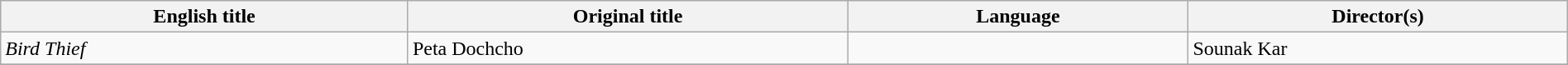<table class="sortable wikitable" style="width:100%; margin-bottom:4px" cellpadding="5">
<tr>
<th scope="col">English title</th>
<th scope="col">Original title</th>
<th scope="col">Language</th>
<th scope="col">Director(s)</th>
</tr>
<tr>
<td><em>Bird Thief</em></td>
<td>Peta Dochcho</td>
<td></td>
<td>Sounak Kar</td>
</tr>
<tr>
</tr>
</table>
